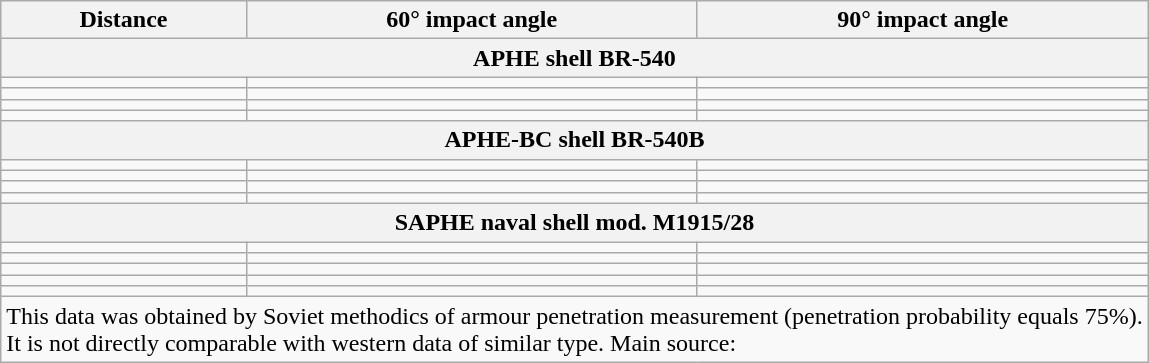<table class="wikitable">
<tr>
<th>Distance</th>
<th>60° impact angle</th>
<th>90° impact angle</th>
</tr>
<tr>
<th colspan="3">APHE shell BR-540</th>
</tr>
<tr>
<td></td>
<td></td>
<td></td>
</tr>
<tr>
<td></td>
<td></td>
<td></td>
</tr>
<tr>
<td></td>
<td></td>
<td></td>
</tr>
<tr>
<td></td>
<td></td>
<td></td>
</tr>
<tr>
<th colspan="3">APHE-BC shell BR-540B</th>
</tr>
<tr>
<td></td>
<td></td>
<td></td>
</tr>
<tr>
<td></td>
<td></td>
<td></td>
</tr>
<tr>
<td></td>
<td></td>
<td></td>
</tr>
<tr>
<td></td>
<td></td>
<td></td>
</tr>
<tr>
<th colspan="3">SAPHE naval shell mod. M1915/28</th>
</tr>
<tr>
<td></td>
<td></td>
<td></td>
</tr>
<tr>
<td></td>
<td></td>
<td></td>
</tr>
<tr>
<td></td>
<td></td>
<td></td>
</tr>
<tr>
<td></td>
<td></td>
<td></td>
</tr>
<tr>
<td></td>
<td></td>
<td></td>
</tr>
<tr>
<td colspan="3">This data was obtained by Soviet methodics of armour penetration measurement (penetration probability equals 75%). <br> It is not directly comparable with western data of similar type. Main source:</td>
</tr>
</table>
